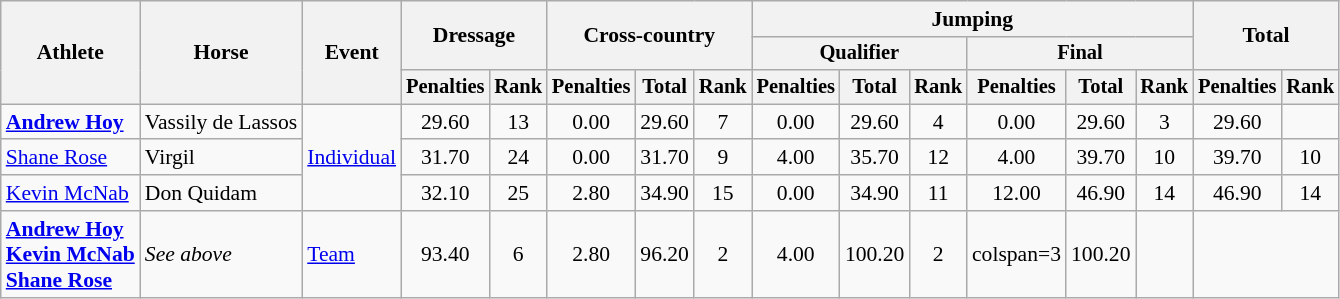<table class=wikitable style=font-size:90%;text-align:center>
<tr>
<th rowspan=3>Athlete</th>
<th rowspan=3>Horse</th>
<th rowspan=3>Event</th>
<th colspan=2 rowspan=2>Dressage</th>
<th colspan=3 rowspan=2>Cross-country</th>
<th colspan=6>Jumping</th>
<th colspan=2 rowspan=2>Total</th>
</tr>
<tr style=font-size:95%>
<th colspan=3>Qualifier</th>
<th colspan=3>Final</th>
</tr>
<tr style=font-size:95%>
<th>Penalties</th>
<th>Rank</th>
<th>Penalties</th>
<th>Total</th>
<th>Rank</th>
<th>Penalties</th>
<th>Total</th>
<th>Rank</th>
<th>Penalties</th>
<th>Total</th>
<th>Rank</th>
<th>Penalties</th>
<th>Rank</th>
</tr>
<tr>
<td align=left><strong><a href='#'>Andrew Hoy</a></strong></td>
<td align=left>Vassily de Lassos</td>
<td rowspan=3 align=left><a href='#'>Individual</a></td>
<td>29.60</td>
<td>13</td>
<td>0.00</td>
<td>29.60</td>
<td>7</td>
<td>0.00</td>
<td>29.60</td>
<td>4</td>
<td>0.00</td>
<td>29.60</td>
<td>3</td>
<td>29.60</td>
<td></td>
</tr>
<tr>
<td align=left><a href='#'>Shane Rose</a></td>
<td align=left>Virgil</td>
<td>31.70</td>
<td>24</td>
<td>0.00</td>
<td>31.70</td>
<td>9</td>
<td>4.00</td>
<td>35.70</td>
<td>12</td>
<td>4.00</td>
<td>39.70</td>
<td>10</td>
<td>39.70</td>
<td>10</td>
</tr>
<tr>
<td align=left><a href='#'>Kevin McNab</a></td>
<td align=left>Don Quidam</td>
<td>32.10</td>
<td>25</td>
<td>2.80</td>
<td>34.90</td>
<td>15</td>
<td>0.00</td>
<td>34.90</td>
<td>11</td>
<td>12.00</td>
<td>46.90</td>
<td>14</td>
<td>46.90</td>
<td>14</td>
</tr>
<tr>
<td align=left><strong><a href='#'>Andrew Hoy</a><br><a href='#'>Kevin McNab</a><br><a href='#'>Shane Rose</a></strong></td>
<td align=left><em>See above</em></td>
<td align=left><a href='#'>Team</a></td>
<td>93.40</td>
<td>6</td>
<td>2.80</td>
<td>96.20</td>
<td>2</td>
<td>4.00</td>
<td>100.20</td>
<td>2</td>
<td>colspan=3 </td>
<td>100.20</td>
<td></td>
</tr>
</table>
